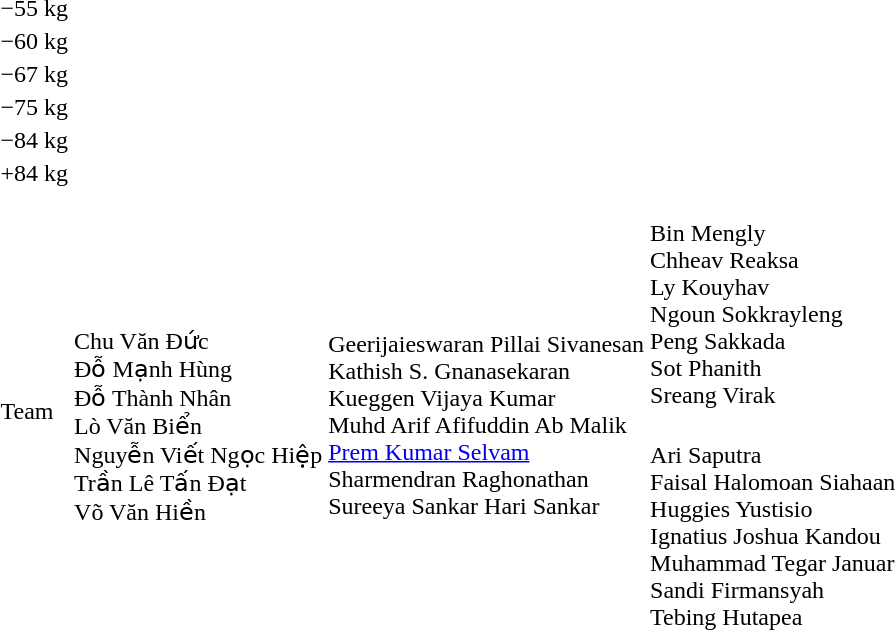<table>
<tr>
<td rowspan=2>−55 kg</td>
<td rowspan=2></td>
<td rowspan=2></td>
<td></td>
</tr>
<tr>
<td></td>
</tr>
<tr>
<td rowspan=2>−60 kg</td>
<td rowspan=2 nowrap></td>
<td rowspan=2></td>
<td></td>
</tr>
<tr>
<td></td>
</tr>
<tr>
<td rowspan=2>−67 kg</td>
<td rowspan=2></td>
<td rowspan=2></td>
<td></td>
</tr>
<tr>
<td></td>
</tr>
<tr>
<td rowspan=2>−75 kg</td>
<td rowspan=2></td>
<td rowspan=2></td>
<td></td>
</tr>
<tr>
<td></td>
</tr>
<tr>
<td rowspan=2>−84 kg</td>
<td rowspan=2></td>
<td rowspan=2></td>
<td nowrap></td>
</tr>
<tr>
<td></td>
</tr>
<tr>
<td rowspan=2>+84 kg</td>
<td rowspan=2></td>
<td rowspan=2></td>
<td></td>
</tr>
<tr>
<td></td>
</tr>
<tr>
<td rowspan=2>Team</td>
<td rowspan=2><br>Chu Văn Đức<br>Đỗ Mạnh Hùng<br>Ðỗ Thành Nhân<br>Lò Văn Biển<br>Nguyễn Viết Ngọc Hiệp<br>Trần Lê Tấn Đạt<br>Võ Văn Hiền</td>
<td rowspan=2 nowrap><br>Geerijaieswaran Pillai Sivanesan<br>Kathish S. Gnanasekaran<br>Kueggen Vijaya Kumar<br>Muhd Arif Afifuddin Ab Malik<br><a href='#'>Prem Kumar Selvam</a><br>Sharmendran Raghonathan<br>Sureeya Sankar Hari Sankar</td>
<td><br>Bin Mengly<br>Chheav Reaksa<br>Ly Kouyhav<br>Ngoun Sokkrayleng<br>Peng Sakkada<br>Sot Phanith<br>Sreang Virak</td>
</tr>
<tr>
<td><br>Ari Saputra<br>Faisal Halomoan Siahaan<br>Huggies Yustisio<br>Ignatius Joshua Kandou<br>Muhammad Tegar Januar<br>Sandi Firmansyah<br>Tebing Hutapea</td>
</tr>
</table>
